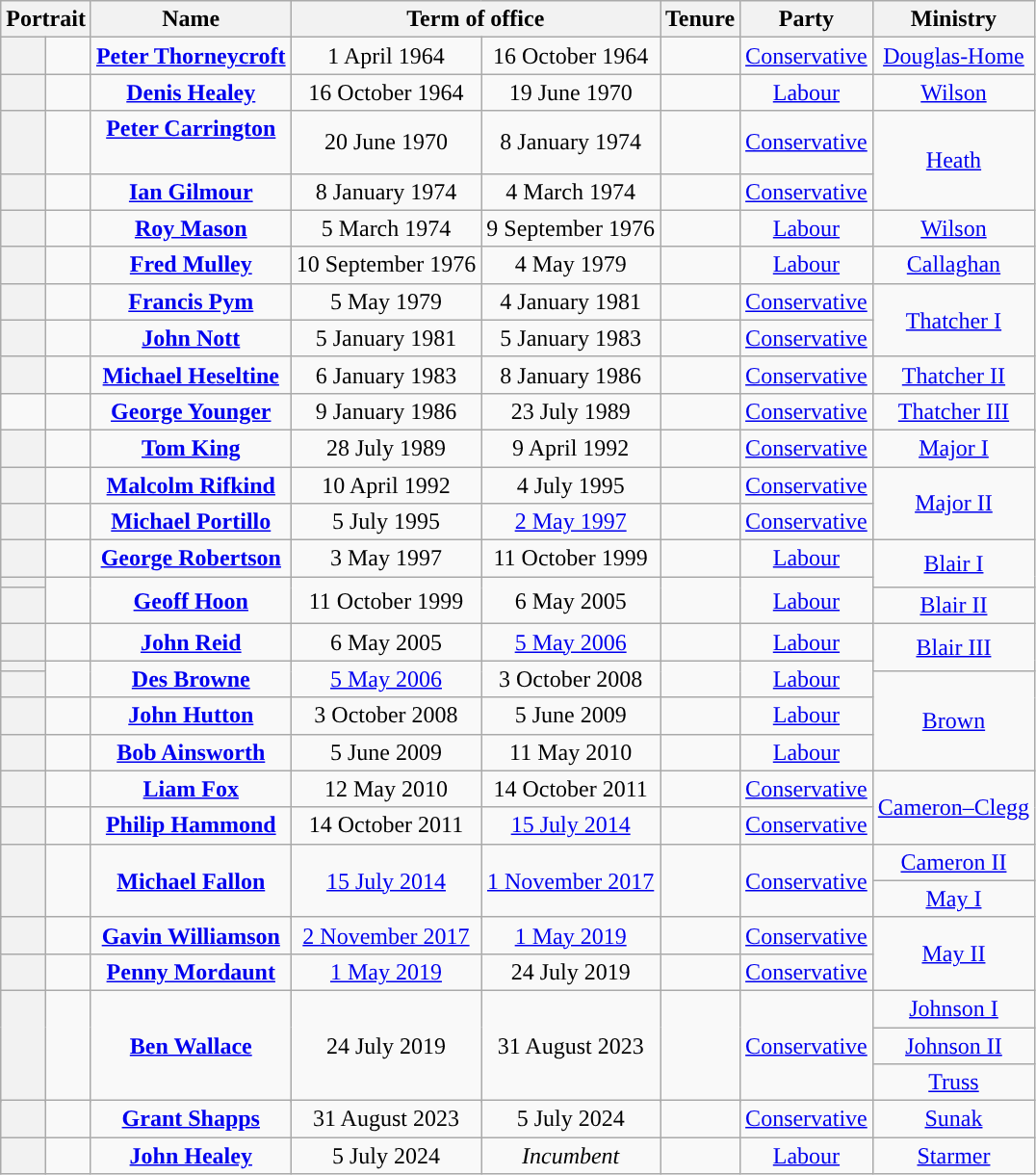<table class="wikitable" style="text-align:center">
<tr>
<th colspan=2>Portrait</th>
<th>Name<br></th>
<th colspan=2>Term of office</th>
<th style="width:10px">Tenure</th>
<th>Party</th>
<th>Ministry</th>
</tr>
<tr>
<th style="background-color: "></th>
<td></td>
<td><strong><a href='#'>Peter Thorneycroft</a></strong><br></td>
<td>1 April 1964</td>
<td>16 October 1964</td>
<td><small></small></td>
<td><a href='#'>Conservative</a></td>
<td><a href='#'>Douglas-Home</a></td>
</tr>
<tr>
<th style="background-color: "></th>
<td></td>
<td><strong><a href='#'>Denis Healey</a></strong><br></td>
<td>16 October 1964</td>
<td>19 June 1970</td>
<td><small></small></td>
<td><a href='#'>Labour</a></td>
<td><a href='#'>Wilson<br></a></td>
</tr>
<tr>
<th style="background-color: "></th>
<td></td>
<td><a href='#'><strong>Peter Carrington</strong><br></a><br></td>
<td>20 June 1970</td>
<td>8 January 1974</td>
<td><small></small></td>
<td><a href='#'>Conservative</a></td>
<td rowspan=2 ><a href='#'>Heath</a></td>
</tr>
<tr>
<th style="background-color: "></th>
<td></td>
<td><strong><a href='#'>Ian Gilmour</a></strong><br></td>
<td>8 January 1974</td>
<td>4 March 1974</td>
<td><small></small></td>
<td><a href='#'>Conservative</a></td>
</tr>
<tr>
<th style="background-color: "></th>
<td></td>
<td><strong><a href='#'>Roy Mason</a></strong><br></td>
<td>5 March 1974</td>
<td>9 September 1976</td>
<td><small></small></td>
<td><a href='#'>Labour</a></td>
<td><a href='#'>Wilson<br></a></td>
</tr>
<tr>
<th style="background-color: "></th>
<td></td>
<td><strong><a href='#'>Fred Mulley</a></strong><br></td>
<td>10 September 1976</td>
<td>4 May 1979</td>
<td><small></small></td>
<td><a href='#'>Labour</a></td>
<td><a href='#'>Callaghan</a></td>
</tr>
<tr>
<th style="background-color: "></th>
<td></td>
<td><strong><a href='#'>Francis Pym</a></strong><br></td>
<td>5 May 1979</td>
<td>4 January 1981</td>
<td><small></small></td>
<td><a href='#'>Conservative</a></td>
<td rowspan=2 ><a href='#'>Thatcher I</a></td>
</tr>
<tr>
<th style="background-color: "></th>
<td></td>
<td><strong><a href='#'>John Nott</a></strong><br></td>
<td>5 January 1981</td>
<td>5 January 1983</td>
<td><small></small></td>
<td><a href='#'>Conservative</a></td>
</tr>
<tr>
<th style="background-color: "></th>
<td></td>
<td><strong><a href='#'>Michael Heseltine</a></strong><br></td>
<td>6 January 1983</td>
<td>8 January 1986</td>
<td><small></small></td>
<td><a href='#'>Conservative</a></td>
<td rowspan=2 ><a href='#'>Thatcher II</a></td>
</tr>
<tr>
<td rowspan=2 style="background-color: "></td>
<td rowspan=2></td>
<td rowspan=2><strong><a href='#'>George Younger</a></strong><br></td>
<td rowspan=2>9 January 1986</td>
<td rowspan=2>23 July 1989</td>
<td rowspan=2><small></small></td>
<td rowspan=2 ><a href='#'>Conservative</a></td>
</tr>
<tr>
<td rowspan=2 ><a href='#'>Thatcher III</a></td>
</tr>
<tr>
<th rowspan=2 style="background-color: "></th>
<td rowspan=2></td>
<td rowspan=2><strong><a href='#'>Tom King</a></strong><br></td>
<td rowspan=2>28 July 1989</td>
<td rowspan=2>9 April 1992</td>
<td rowspan=2><small></small></td>
<td rowspan=2 ><a href='#'>Conservative</a></td>
</tr>
<tr>
<td><a href='#'>Major I</a></td>
</tr>
<tr>
<th style="background-color: "></th>
<td></td>
<td><strong><a href='#'>Malcolm Rifkind</a></strong><br></td>
<td>10 April 1992</td>
<td>4 July 1995</td>
<td><small></small></td>
<td><a href='#'>Conservative</a></td>
<td rowspan=2 ><a href='#'>Major II</a></td>
</tr>
<tr>
<th style="background-color: "></th>
<td></td>
<td><strong><a href='#'>Michael Portillo</a></strong><br></td>
<td>5 July 1995</td>
<td><a href='#'>2 May 1997</a></td>
<td><small></small></td>
<td><a href='#'>Conservative</a></td>
</tr>
<tr>
<th style="background-color: "></th>
<td></td>
<td><strong><a href='#'>George Robertson</a></strong><br></td>
<td>3 May 1997</td>
<td>11 October 1999</td>
<td><small></small></td>
<td><a href='#'>Labour</a></td>
<td rowspan=2 ><a href='#'>Blair I</a></td>
</tr>
<tr>
<th style="background-color: "></th>
<td rowspan=2></td>
<td rowspan=2><strong><a href='#'>Geoff Hoon</a></strong><br></td>
<td rowspan=2>11 October 1999</td>
<td rowspan=2>6 May 2005</td>
<td rowspan=2><small></small></td>
<td rowspan=2 ><a href='#'>Labour</a></td>
</tr>
<tr>
<th style="background-color: "></th>
<td><a href='#'>Blair II</a></td>
</tr>
<tr>
<th style="background-color: "></th>
<td></td>
<td><strong><a href='#'>John Reid</a></strong><br></td>
<td>6 May 2005</td>
<td><a href='#'>5 May 2006</a></td>
<td><small></small></td>
<td><a href='#'>Labour</a></td>
<td rowspan=2 ><a href='#'>Blair III</a></td>
</tr>
<tr>
<th style="background-color: "></th>
<td rowspan=2></td>
<td rowspan=2><strong><a href='#'>Des Browne</a></strong><br></td>
<td rowspan=2><a href='#'>5 May 2006</a></td>
<td rowspan=2>3 October 2008</td>
<td rowspan=2><small></small></td>
<td rowspan=2 ><a href='#'>Labour</a></td>
</tr>
<tr>
<th style="background-color: "></th>
<td rowspan=3 ><a href='#'>Brown</a></td>
</tr>
<tr>
<th style="background-color: "></th>
<td></td>
<td><strong><a href='#'>John Hutton</a></strong><br></td>
<td>3 October 2008</td>
<td>5 June 2009</td>
<td><small></small></td>
<td><a href='#'>Labour</a></td>
</tr>
<tr>
<th style="background-color: "></th>
<td></td>
<td><strong><a href='#'>Bob Ainsworth</a></strong><br></td>
<td>5 June 2009</td>
<td>11 May 2010</td>
<td><small></small></td>
<td><a href='#'>Labour</a></td>
</tr>
<tr>
<th style="background-color: "></th>
<td></td>
<td><strong><a href='#'>Liam Fox</a></strong><br></td>
<td>12 May 2010</td>
<td>14 October 2011</td>
<td><small></small></td>
<td><a href='#'>Conservative</a></td>
<td rowspan=3 ><a href='#'>Cameron–Clegg</a><br></td>
</tr>
<tr>
<th style="background-color: "></th>
<td></td>
<td style="white-space: nowrap"><strong><a href='#'>Philip Hammond</a></strong><br></td>
<td>14 October 2011</td>
<td><a href='#'>15 July 2014</a></td>
<td><small></small></td>
<td><a href='#'>Conservative</a></td>
</tr>
<tr>
<th rowspan=4 style="background-color: "></th>
<td rowspan=4></td>
<td rowspan=4><strong><a href='#'>Michael Fallon</a></strong><br></td>
<td rowspan=4><a href='#'>15 July 2014</a></td>
<td rowspan=4><a href='#'>1 November 2017</a></td>
<td rowspan=4><small></small></td>
<td rowspan=4 ><a href='#'>Conservative</a></td>
</tr>
<tr>
<td><a href='#'>Cameron II</a></td>
</tr>
<tr>
<td><a href='#'>May I</a></td>
</tr>
<tr>
<td rowspan="3" ><a href='#'>May II</a></td>
</tr>
<tr>
<th style="background-color: "></th>
<td></td>
<td><strong><a href='#'>Gavin Williamson</a></strong><br></td>
<td><a href='#'>2 November 2017</a></td>
<td><a href='#'>1 May 2019</a></td>
<td><small></small></td>
<td><a href='#'>Conservative</a></td>
</tr>
<tr>
<th style="background-color: "></th>
<td></td>
<td><strong><a href='#'>Penny Mordaunt</a></strong><br></td>
<td><a href='#'>1 May 2019</a></td>
<td>24 July 2019</td>
<td><small></small></td>
<td><a href='#'>Conservative</a></td>
</tr>
<tr>
<th rowspan=4 style="background-color: "></th>
<td rowspan=4></td>
<td rowspan=4><strong><a href='#'>Ben Wallace</a></strong><br></td>
<td rowspan=4>24 July 2019</td>
<td rowspan=4>31 August 2023</td>
<td rowspan=4><small></small></td>
<td rowspan=4 ><a href='#'>Conservative</a></td>
<td><a href='#'>Johnson I</a></td>
</tr>
<tr>
<td><a href='#'>Johnson II</a></td>
</tr>
<tr>
<td><a href='#'>Truss</a></td>
</tr>
<tr>
<td rowspan="2" ><a href='#'>Sunak</a></td>
</tr>
<tr>
<th rowspan=1 style="background-color: "></th>
<td rowspan=1></td>
<td rowspan=1><strong><a href='#'>Grant Shapps</a></strong><br></td>
<td rowspan=1>31 August 2023</td>
<td rowspan=1>5 July 2024</td>
<td rowspan=1><small></small></td>
<td rowspan=1 ><a href='#'>Conservative</a></td>
</tr>
<tr>
<th rowspan=1 style="background-color: "></th>
<td rowspan=1></td>
<td rowspan=1><strong><a href='#'>John Healey</a></strong><br></td>
<td rowspan=1>5 July 2024</td>
<td rowspan=1><em>Incumbent</em></td>
<td rowspan=1><small></small></td>
<td><a href='#'>Labour</a></td>
<td><a href='#'>Starmer</a></td>
</tr>
</table>
